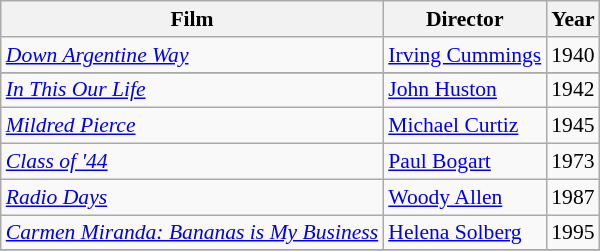<table class="wikitable" style="font-size: 90%;">
<tr>
<th>Film</th>
<th>Director</th>
<th>Year</th>
</tr>
<tr>
<td><em><a href='#'>Down Argentine Way</a></em></td>
<td><a href='#'>Irving Cummings</a></td>
<td>1940</td>
</tr>
<tr>
</tr>
<tr>
<td><em><a href='#'>In This Our Life</a></em></td>
<td><a href='#'>John Huston</a></td>
<td>1942</td>
</tr>
<tr>
<td><em><a href='#'>Mildred Pierce</a></em></td>
<td><a href='#'>Michael Curtiz</a></td>
<td>1945</td>
</tr>
<tr>
<td><em><a href='#'>Class of '44</a></em></td>
<td><a href='#'>Paul Bogart</a></td>
<td>1973</td>
</tr>
<tr>
<td><em><a href='#'>Radio Days</a></em></td>
<td><a href='#'>Woody Allen</a></td>
<td>1987</td>
</tr>
<tr>
<td><em><a href='#'>Carmen Miranda: Bananas is My Business</a></em></td>
<td><a href='#'>Helena Solberg</a></td>
<td>1995</td>
</tr>
<tr>
</tr>
</table>
